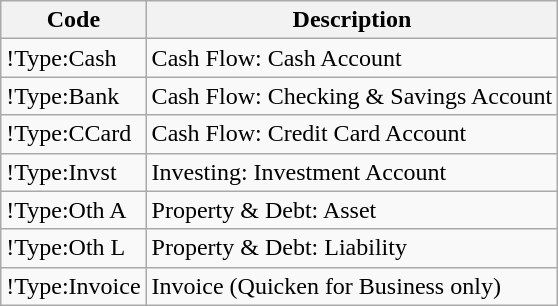<table class="wikitable">
<tr>
<th>Code</th>
<th>Description</th>
</tr>
<tr>
<td>!Type:Cash</td>
<td>Cash Flow: Cash Account</td>
</tr>
<tr>
<td>!Type:Bank</td>
<td>Cash Flow: Checking & Savings Account</td>
</tr>
<tr>
<td>!Type:CCard</td>
<td>Cash Flow: Credit Card Account</td>
</tr>
<tr>
<td>!Type:Invst</td>
<td>Investing: Investment Account</td>
</tr>
<tr>
<td>!Type:Oth A</td>
<td>Property & Debt: Asset</td>
</tr>
<tr>
<td>!Type:Oth L</td>
<td>Property & Debt: Liability</td>
</tr>
<tr>
<td>!Type:Invoice</td>
<td>Invoice (Quicken for Business only)</td>
</tr>
</table>
